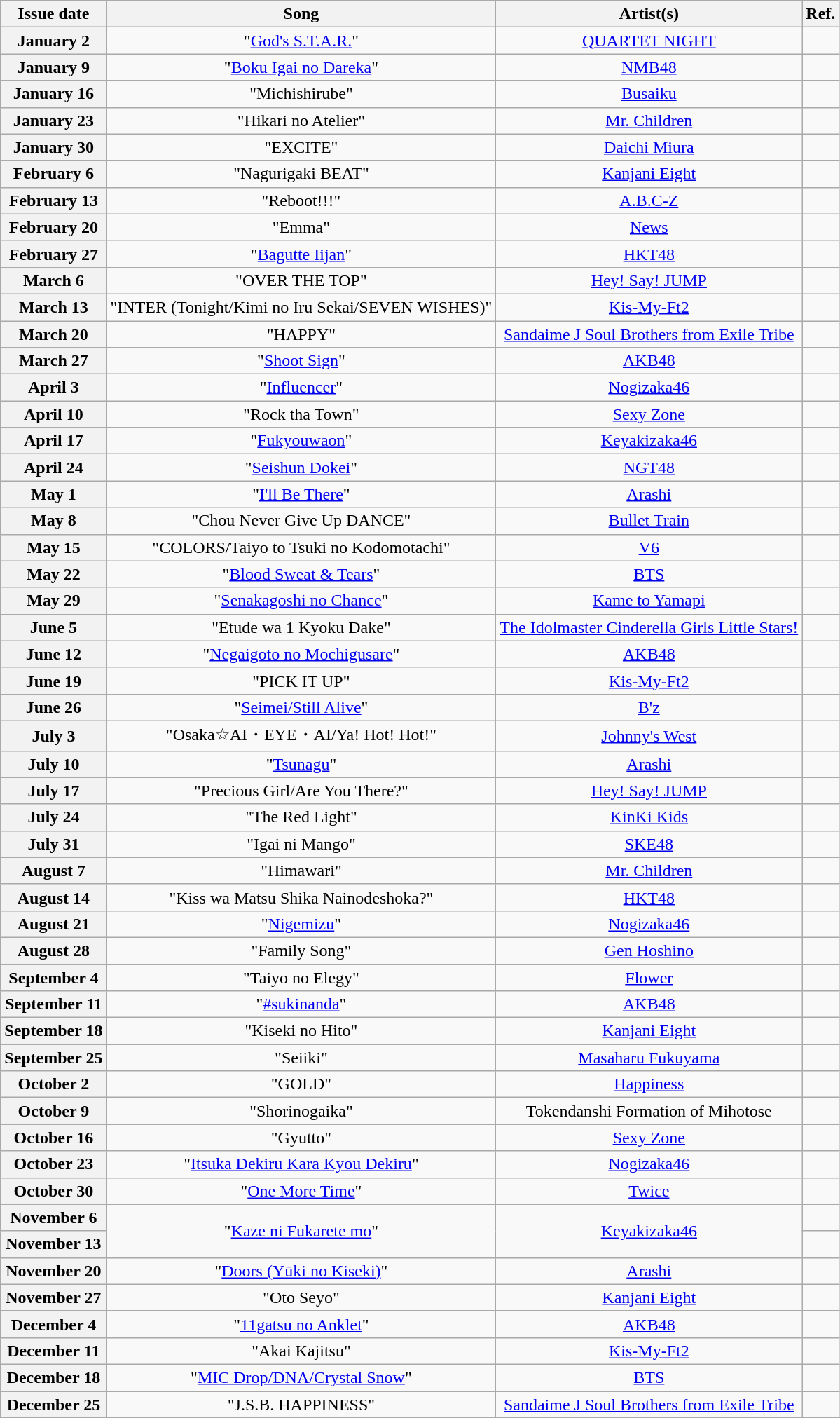<table class="wikitable plainrowheaders" style="text-align: center">
<tr>
<th>Issue date</th>
<th>Song</th>
<th>Artist(s)</th>
<th>Ref.</th>
</tr>
<tr>
<th scope="row">January 2</th>
<td rowspan="1">"<a href='#'>God's S.T.A.R.</a>"</td>
<td rowspan="1"><a href='#'>QUARTET NIGHT</a></td>
<td></td>
</tr>
<tr>
<th scope="row">January 9</th>
<td rowspan="1">"<a href='#'>Boku Igai no Dareka</a>"</td>
<td rowspan="1"><a href='#'>NMB48</a></td>
<td></td>
</tr>
<tr>
<th scope="row">January 16</th>
<td rowspan="1">"Michishirube"</td>
<td rowspan="1"><a href='#'>Busaiku</a></td>
<td></td>
</tr>
<tr>
<th scope="row">January 23</th>
<td rowspan="1">"Hikari no Atelier"</td>
<td rowspan="1"><a href='#'>Mr. Children</a></td>
<td></td>
</tr>
<tr>
<th scope="row">January 30</th>
<td rowspan="1">"EXCITE"</td>
<td rowspan="1"><a href='#'>Daichi Miura</a></td>
<td></td>
</tr>
<tr>
<th scope="row">February 6</th>
<td rowspan="1">"Nagurigaki BEAT"</td>
<td rowspan="1"><a href='#'>Kanjani Eight</a></td>
<td></td>
</tr>
<tr>
<th scope="row">February 13</th>
<td rowspan="1">"Reboot!!!"</td>
<td rowspan="1"><a href='#'>A.B.C-Z</a></td>
<td></td>
</tr>
<tr>
<th scope="row">February 20</th>
<td rowspan="1">"Emma"</td>
<td rowspan="1"><a href='#'>News</a></td>
<td></td>
</tr>
<tr>
<th scope="row">February 27</th>
<td rowspan="1">"<a href='#'>Bagutte Iijan</a>"</td>
<td rowspan="1"><a href='#'>HKT48</a></td>
<td></td>
</tr>
<tr>
<th scope="row">March 6</th>
<td rowspan="1">"OVER THE TOP"</td>
<td rowspan="1"><a href='#'>Hey! Say! JUMP</a></td>
<td></td>
</tr>
<tr>
<th scope="row">March 13</th>
<td rowspan="1">"INTER (Tonight/Kimi no Iru Sekai/SEVEN WISHES)"</td>
<td rowspan="1"><a href='#'>Kis-My-Ft2</a></td>
<td></td>
</tr>
<tr>
<th scope="row">March 20</th>
<td rowspan="1">"HAPPY"</td>
<td rowspan="1"><a href='#'>Sandaime J Soul Brothers from Exile Tribe</a></td>
<td></td>
</tr>
<tr>
<th scope="row">March 27</th>
<td rowspan="1">"<a href='#'>Shoot Sign</a>"</td>
<td rowspan="1"><a href='#'>AKB48</a></td>
<td></td>
</tr>
<tr>
<th scope="row">April 3</th>
<td rowspan="1">"<a href='#'>Influencer</a>"</td>
<td rowspan="1"><a href='#'>Nogizaka46</a></td>
<td></td>
</tr>
<tr>
<th scope="row">April 10</th>
<td rowspan="1">"Rock tha Town"</td>
<td rowspan="1"><a href='#'>Sexy Zone</a></td>
<td></td>
</tr>
<tr>
<th scope="row">April 17</th>
<td rowspan="1">"<a href='#'>Fukyouwaon</a>"</td>
<td rowspan="1"><a href='#'>Keyakizaka46</a></td>
<td></td>
</tr>
<tr>
<th scope="row">April 24</th>
<td rowspan="1">"<a href='#'>Seishun Dokei</a>"</td>
<td rowspan="1"><a href='#'>NGT48</a></td>
<td></td>
</tr>
<tr>
<th scope="row">May 1</th>
<td rowspan="1">"<a href='#'>I'll Be There</a>"</td>
<td rowspan="1"><a href='#'>Arashi</a></td>
<td></td>
</tr>
<tr>
<th scope="row">May 8</th>
<td rowspan="1">"Chou Never Give Up DANCE"</td>
<td rowspan="1"><a href='#'>Bullet Train</a></td>
<td></td>
</tr>
<tr>
<th scope="row">May 15</th>
<td rowspan="1">"COLORS/Taiyo to Tsuki no Kodomotachi"</td>
<td rowspan="1"><a href='#'>V6</a></td>
<td></td>
</tr>
<tr>
<th scope="row">May 22</th>
<td rowspan="1">"<a href='#'>Blood Sweat & Tears</a>"</td>
<td rowspan="1"><a href='#'>BTS</a></td>
<td></td>
</tr>
<tr>
<th scope="row">May 29</th>
<td rowspan="1">"<a href='#'>Senakagoshi no Chance</a>"</td>
<td rowspan="1"><a href='#'>Kame to Yamapi</a></td>
<td></td>
</tr>
<tr>
<th scope="row">June 5</th>
<td rowspan="1">"Etude wa 1 Kyoku Dake"</td>
<td rowspan="1"><a href='#'>The Idolmaster Cinderella Girls Little Stars!</a></td>
<td></td>
</tr>
<tr>
<th scope="row">June 12</th>
<td rowspan="1">"<a href='#'>Negaigoto no Mochigusare</a>"</td>
<td rowspan="1"><a href='#'>AKB48</a></td>
<td></td>
</tr>
<tr>
<th scope="row">June 19</th>
<td rowspan="1">"PICK IT UP"</td>
<td rowspan="1"><a href='#'>Kis-My-Ft2</a></td>
<td></td>
</tr>
<tr>
<th scope="row">June 26</th>
<td rowspan="1">"<a href='#'>Seimei/Still Alive</a>"</td>
<td rowspan="1"><a href='#'>B'z</a></td>
<td></td>
</tr>
<tr>
<th scope="row">July 3</th>
<td rowspan="1">"Osaka☆AI・EYE・AI/Ya! Hot! Hot!"</td>
<td rowspan="1"><a href='#'>Johnny's West</a></td>
<td></td>
</tr>
<tr>
<th scope="row">July 10</th>
<td rowspan="1">"<a href='#'>Tsunagu</a>"</td>
<td rowspan="1"><a href='#'>Arashi</a></td>
<td></td>
</tr>
<tr>
<th scope="row">July 17</th>
<td rowspan="1">"Precious Girl/Are You There?"</td>
<td rowspan="1"><a href='#'>Hey! Say! JUMP</a></td>
<td></td>
</tr>
<tr>
<th scope="row">July 24</th>
<td rowspan="1">"The Red Light"</td>
<td rowspan="1"><a href='#'>KinKi Kids</a></td>
<td></td>
</tr>
<tr>
<th scope="row">July 31</th>
<td rowspan="1">"Igai ni Mango"</td>
<td rowspan="1"><a href='#'>SKE48</a></td>
<td></td>
</tr>
<tr>
<th scope="row">August 7</th>
<td rowspan="1">"Himawari"</td>
<td rowspan="1"><a href='#'>Mr. Children</a></td>
<td></td>
</tr>
<tr>
<th scope="row">August 14</th>
<td rowspan="1">"Kiss wa Matsu Shika Nainodeshoka?"</td>
<td rowspan="1"><a href='#'>HKT48</a></td>
<td></td>
</tr>
<tr>
<th scope="row">August 21</th>
<td rowspan="1">"<a href='#'>Nigemizu</a>"</td>
<td rowspan="1"><a href='#'>Nogizaka46</a></td>
<td></td>
</tr>
<tr>
<th scope="row">August 28</th>
<td rowspan="1">"Family Song"</td>
<td rowspan="1"><a href='#'>Gen Hoshino</a></td>
<td></td>
</tr>
<tr>
<th scope="row">September 4</th>
<td rowspan="1">"Taiyo no Elegy"</td>
<td rowspan="1"><a href='#'>Flower</a></td>
<td></td>
</tr>
<tr>
<th scope="row">September 11</th>
<td rowspan="1">"<a href='#'>#sukinanda</a>"</td>
<td rowspan="1"><a href='#'>AKB48</a></td>
<td></td>
</tr>
<tr>
<th scope="row">September 18</th>
<td rowspan="1">"Kiseki no Hito"</td>
<td rowspan="1"><a href='#'>Kanjani Eight</a></td>
<td></td>
</tr>
<tr>
<th scope="row">September 25</th>
<td rowspan="1">"Seiiki"</td>
<td rowspan="1"><a href='#'>Masaharu Fukuyama</a></td>
<td></td>
</tr>
<tr>
<th scope="row">October 2</th>
<td rowspan="1">"GOLD"</td>
<td rowspan="1"><a href='#'>Happiness</a></td>
<td></td>
</tr>
<tr>
<th scope="row">October 9</th>
<td rowspan="1">"Shorinogaika"</td>
<td rowspan="1">Tokendanshi Formation of Mihotose</td>
<td></td>
</tr>
<tr>
<th scope="row">October 16</th>
<td rowspan="1">"Gyutto"</td>
<td rowspan="1"><a href='#'>Sexy Zone</a></td>
<td></td>
</tr>
<tr>
<th scope="row">October 23</th>
<td rowspan="1">"<a href='#'>Itsuka Dekiru Kara Kyou Dekiru</a>"</td>
<td rowspan="1"><a href='#'>Nogizaka46</a></td>
<td></td>
</tr>
<tr>
<th scope="row">October 30</th>
<td rowspan="1">"<a href='#'>One More Time</a>"</td>
<td rowspan="1"><a href='#'>Twice</a></td>
<td></td>
</tr>
<tr>
<th scope="row">November 6</th>
<td rowspan="2">"<a href='#'>Kaze ni Fukarete mo</a>"</td>
<td rowspan="2"><a href='#'>Keyakizaka46</a></td>
<td></td>
</tr>
<tr>
<th scope="row">November 13</th>
<td></td>
</tr>
<tr>
<th scope="row">November 20</th>
<td rowspan="1">"<a href='#'>Doors (Yūki no Kiseki)</a>"</td>
<td rowspan="1"><a href='#'>Arashi</a></td>
<td></td>
</tr>
<tr>
<th scope="row">November 27</th>
<td rowspan="1">"Oto Seyo"</td>
<td rowspan="1"><a href='#'>Kanjani Eight</a></td>
<td></td>
</tr>
<tr>
<th scope="row">December 4</th>
<td rowspan="1">"<a href='#'>11gatsu no Anklet</a>"</td>
<td rowspan="1"><a href='#'>AKB48</a></td>
<td></td>
</tr>
<tr>
<th scope="row">December 11</th>
<td rowspan="1">"Akai Kajitsu"</td>
<td rowspan="1"><a href='#'>Kis-My-Ft2</a></td>
<td></td>
</tr>
<tr>
<th scope="row">December 18</th>
<td rowspan="1">"<a href='#'>MIC Drop/DNA/Crystal Snow</a>"</td>
<td rowspan="1"><a href='#'>BTS</a></td>
<td></td>
</tr>
<tr>
<th scope="row">December 25</th>
<td rowspan="1">"J.S.B. HAPPINESS"</td>
<td rowspan="1"><a href='#'>Sandaime J Soul Brothers from Exile Tribe</a></td>
<td></td>
</tr>
<tr>
</tr>
</table>
